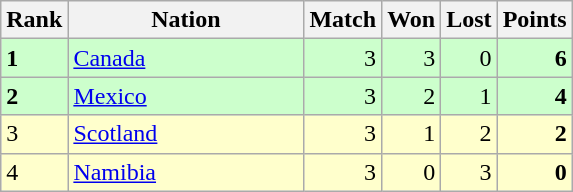<table class="wikitable">
<tr>
<th width=20>Rank</th>
<th width=150>Nation</th>
<th width=20>Match</th>
<th width=20>Won</th>
<th width=20>Lost</th>
<th width=20>Points</th>
</tr>
<tr style="text-align:right; background:#cfc;">
<td align="left"><strong>1</strong></td>
<td style="text-align:left;"> <a href='#'>Canada</a></td>
<td>3</td>
<td>3</td>
<td>0</td>
<td><strong>6</strong></td>
</tr>
<tr style="text-align:right; background:#cfc;">
<td align="left"><strong>2</strong></td>
<td style="text-align:left;"> <a href='#'>Mexico</a></td>
<td>3</td>
<td>2</td>
<td>1</td>
<td><strong>4</strong></td>
</tr>
<tr style="text-align:right; background:#ffc;">
<td align="left">3</td>
<td style="text-align:left;"> <a href='#'>Scotland</a></td>
<td>3</td>
<td>1</td>
<td>2</td>
<td><strong>2</strong></td>
</tr>
<tr style="text-align:right; background:#ffc;">
<td align="left">4</td>
<td style="text-align:left;"> <a href='#'>Namibia</a></td>
<td>3</td>
<td>0</td>
<td>3</td>
<td><strong>0</strong></td>
</tr>
</table>
